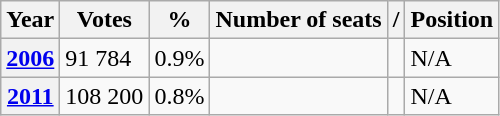<table class="wikitable">
<tr>
<th>Year</th>
<th>Votes</th>
<th>%</th>
<th>Number of seats</th>
<th>/</th>
<th>Position</th>
</tr>
<tr>
<th><a href='#'>2006</a></th>
<td>91 784</td>
<td>0.9%</td>
<td></td>
<td></td>
<td>N/A</td>
</tr>
<tr>
<th><a href='#'>2011</a></th>
<td>108 200</td>
<td>0.8%</td>
<td></td>
<td></td>
<td>N/A</td>
</tr>
</table>
